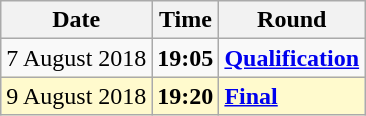<table class="wikitable">
<tr>
<th>Date</th>
<th>Time</th>
<th>Round</th>
</tr>
<tr>
<td>7 August 2018</td>
<td><strong>19:05</strong></td>
<td><strong><a href='#'>Qualification</a></strong></td>
</tr>
<tr style=background:lemonchiffon>
<td>9 August 2018</td>
<td><strong>19:20</strong></td>
<td><strong><a href='#'>Final</a></strong></td>
</tr>
</table>
